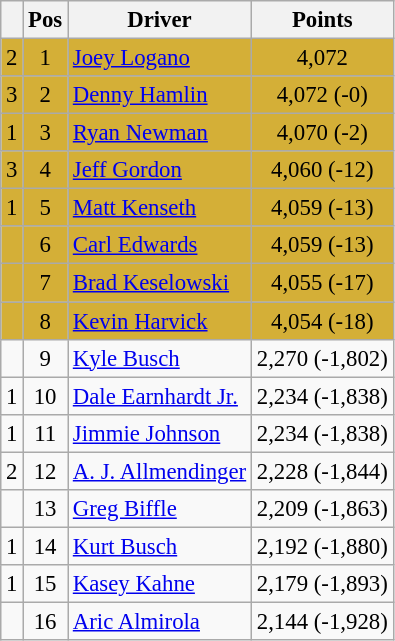<table class="wikitable" style="font-size: 95%;">
<tr>
<th></th>
<th>Pos</th>
<th>Driver</th>
<th>Points</th>
</tr>
<tr style="background:#D4AF37;">
<td align="left"> 2</td>
<td style="text-align:center;">1</td>
<td><a href='#'>Joey Logano</a></td>
<td style="text-align:center;">4,072</td>
</tr>
<tr style="background:#D4AF37;">
<td align="left"> 3</td>
<td style="text-align:center;">2</td>
<td><a href='#'>Denny Hamlin</a></td>
<td style="text-align:center;">4,072 (-0)</td>
</tr>
<tr style="background:#D4AF37;">
<td align="left"> 1</td>
<td style="text-align:center;">3</td>
<td><a href='#'>Ryan Newman</a></td>
<td style="text-align:center;">4,070 (-2)</td>
</tr>
<tr style="background:#D4AF37;">
<td align="left"> 3</td>
<td style="text-align:center;">4</td>
<td><a href='#'>Jeff Gordon</a></td>
<td style="text-align:center;">4,060 (-12)</td>
</tr>
<tr style="background:#D4AF37;">
<td align="left"> 1</td>
<td style="text-align:center;">5</td>
<td><a href='#'>Matt Kenseth</a></td>
<td style="text-align:center;">4,059 (-13)</td>
</tr>
<tr style="background:#D4AF37;">
<td align="left"></td>
<td style="text-align:center;">6</td>
<td><a href='#'>Carl Edwards</a></td>
<td style="text-align:center;">4,059 (-13)</td>
</tr>
<tr style="background:#D4AF37;">
<td align="left"></td>
<td style="text-align:center;">7</td>
<td><a href='#'>Brad Keselowski</a></td>
<td style="text-align:center;">4,055 (-17)</td>
</tr>
<tr style="background:#D4AF37;">
<td align="left"></td>
<td style="text-align:center;">8</td>
<td><a href='#'>Kevin Harvick</a></td>
<td style="text-align:center;">4,054 (-18)</td>
</tr>
<tr>
<td align="left"></td>
<td style="text-align:center;">9</td>
<td><a href='#'>Kyle Busch</a></td>
<td style="text-align:center;">2,270 (-1,802)</td>
</tr>
<tr>
<td align="left"> 1</td>
<td style="text-align:center;">10</td>
<td><a href='#'>Dale Earnhardt Jr.</a></td>
<td style="text-align:center;">2,234 (-1,838)</td>
</tr>
<tr>
<td align="left"> 1</td>
<td style="text-align:center;">11</td>
<td><a href='#'>Jimmie Johnson</a></td>
<td style="text-align:center;">2,234 (-1,838)</td>
</tr>
<tr>
<td align="left"> 2</td>
<td style="text-align:center;">12</td>
<td><a href='#'>A. J. Allmendinger</a></td>
<td style="text-align:center;">2,228 (-1,844)</td>
</tr>
<tr>
<td align="left"></td>
<td style="text-align:center;">13</td>
<td><a href='#'>Greg Biffle</a></td>
<td style="text-align:center;">2,209 (-1,863)</td>
</tr>
<tr>
<td align="left"> 1</td>
<td style="text-align:center;">14</td>
<td><a href='#'>Kurt Busch</a></td>
<td style="text-align:center;">2,192 (-1,880)</td>
</tr>
<tr>
<td align="left"> 1</td>
<td style="text-align:center;">15</td>
<td><a href='#'>Kasey Kahne</a></td>
<td style="text-align:center;">2,179 (-1,893)</td>
</tr>
<tr>
<td align="left"></td>
<td style="text-align:center;">16</td>
<td><a href='#'>Aric Almirola</a></td>
<td style="text-align:center;">2,144 (-1,928)</td>
</tr>
</table>
